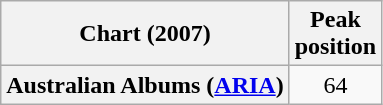<table class="wikitable plainrowheaders" style="text-align:center;">
<tr>
<th scope="col">Chart (2007)</th>
<th scope="col">Peak<br>position</th>
</tr>
<tr>
<th scope="row">Australian Albums (<a href='#'>ARIA</a>)</th>
<td>64</td>
</tr>
</table>
